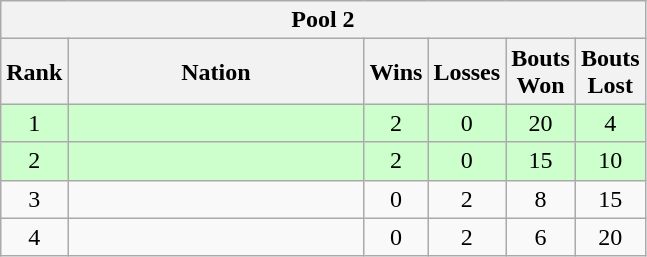<table class="wikitable" style="text-align:center">
<tr>
<th colspan=6 align=center><strong>Pool 2</strong></th>
</tr>
<tr>
<th width="20">Rank</th>
<th width="190">Nation</th>
<th width="20">Wins</th>
<th width="20">Losses</th>
<th width="20">Bouts Won</th>
<th width="20">Bouts Lost</th>
</tr>
<tr bgcolor=ccffcc>
<td>1</td>
<td align=left></td>
<td>2</td>
<td>0</td>
<td>20</td>
<td>4</td>
</tr>
<tr bgcolor=ccffcc>
<td>2</td>
<td align=left></td>
<td>2</td>
<td>0</td>
<td>15</td>
<td>10</td>
</tr>
<tr>
<td>3</td>
<td align=left></td>
<td>0</td>
<td>2</td>
<td>8</td>
<td>15</td>
</tr>
<tr>
<td>4</td>
<td align=left></td>
<td>0</td>
<td>2</td>
<td>6</td>
<td>20</td>
</tr>
</table>
